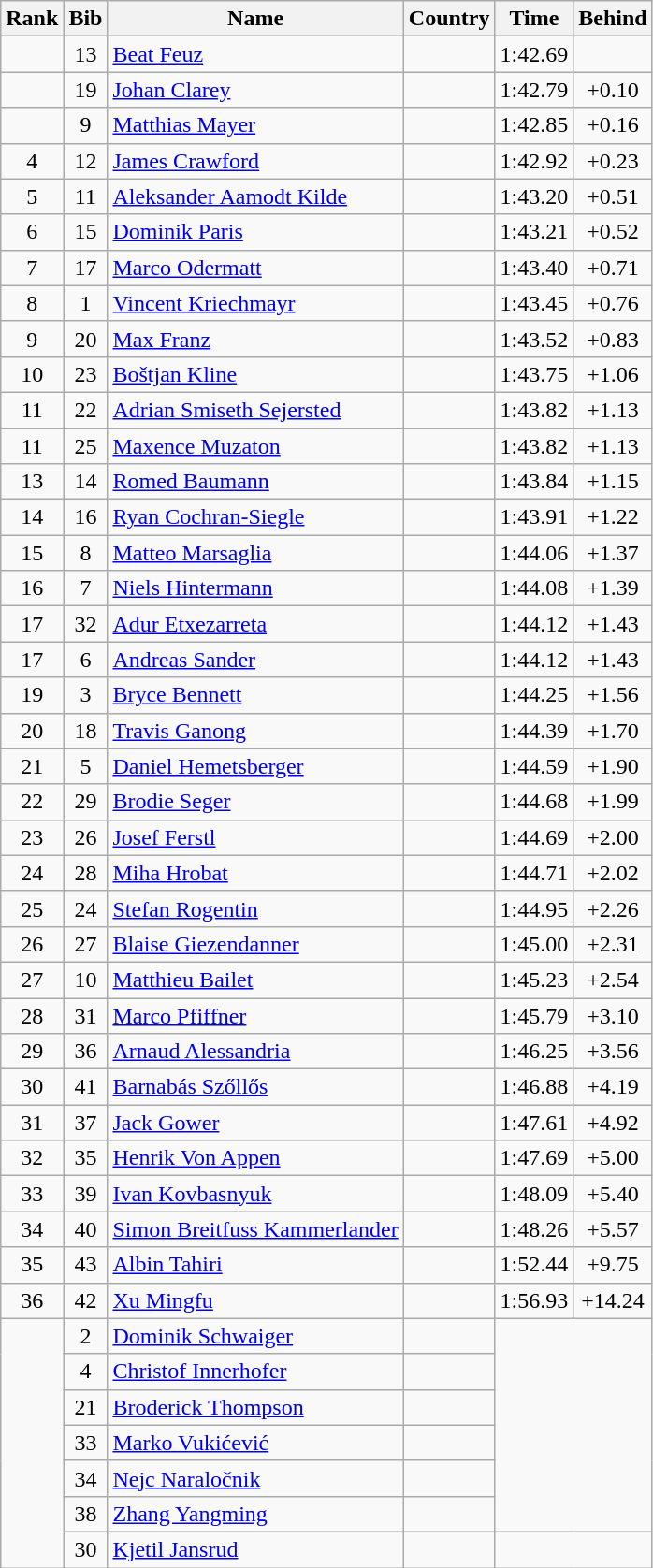<table class="wikitable sortable" style="text-align:center">
<tr>
<th>Rank</th>
<th>Bib</th>
<th>Name</th>
<th>Country</th>
<th>Time</th>
<th>Behind</th>
</tr>
<tr>
<td></td>
<td>13</td>
<td align=left><a href='#'>Beat Feuz</a></td>
<td align=left></td>
<td>1:42.69</td>
<td></td>
</tr>
<tr>
<td></td>
<td>19</td>
<td align=left><a href='#'>Johan Clarey</a></td>
<td align=left></td>
<td>1:42.79</td>
<td>+0.10</td>
</tr>
<tr>
<td></td>
<td>9</td>
<td align=left><a href='#'>Matthias Mayer</a></td>
<td align=left></td>
<td>1:42.85</td>
<td>+0.16</td>
</tr>
<tr>
<td>4</td>
<td>12</td>
<td align=left><a href='#'>James Crawford</a></td>
<td align=left></td>
<td>1:42.92</td>
<td>+0.23</td>
</tr>
<tr>
<td>5</td>
<td>11</td>
<td align=left><a href='#'>Aleksander Aamodt Kilde</a></td>
<td align=left></td>
<td>1:43.20</td>
<td>+0.51</td>
</tr>
<tr>
<td>6</td>
<td>15</td>
<td align=left><a href='#'>Dominik Paris</a></td>
<td align=left></td>
<td>1:43.21</td>
<td>+0.52</td>
</tr>
<tr>
<td>7</td>
<td>17</td>
<td align=left><a href='#'>Marco Odermatt</a></td>
<td align=left></td>
<td>1:43.40</td>
<td>+0.71</td>
</tr>
<tr>
<td>8</td>
<td>1</td>
<td align=left><a href='#'>Vincent Kriechmayr</a></td>
<td align="left"></td>
<td>1:43.45</td>
<td>+0.76</td>
</tr>
<tr>
<td>9</td>
<td>20</td>
<td align=left><a href='#'>Max Franz</a></td>
<td align=left></td>
<td>1:43.52</td>
<td>+0.83</td>
</tr>
<tr>
<td>10</td>
<td>23</td>
<td align=left><a href='#'>Boštjan Kline</a></td>
<td align=left></td>
<td>1:43.75</td>
<td>+1.06</td>
</tr>
<tr>
<td>11</td>
<td>22</td>
<td align=left><a href='#'>Adrian Smiseth Sejersted</a></td>
<td align=left></td>
<td>1:43.82</td>
<td>+1.13</td>
</tr>
<tr>
<td>11</td>
<td>25</td>
<td align=left><a href='#'>Maxence Muzaton</a></td>
<td align=left></td>
<td>1:43.82</td>
<td>+1.13</td>
</tr>
<tr>
<td>13</td>
<td>14</td>
<td align=left><a href='#'>Romed Baumann</a></td>
<td align=left></td>
<td>1:43.84</td>
<td>+1.15</td>
</tr>
<tr>
<td>14</td>
<td>16</td>
<td align=left><a href='#'>Ryan Cochran-Siegle</a></td>
<td align=left></td>
<td>1:43.91</td>
<td>+1.22</td>
</tr>
<tr>
<td>15</td>
<td>8</td>
<td align=left><a href='#'>Matteo Marsaglia</a></td>
<td align=left></td>
<td>1:44.06</td>
<td>+1.37</td>
</tr>
<tr>
<td>16</td>
<td>7</td>
<td align=left><a href='#'>Niels Hintermann</a></td>
<td align=left></td>
<td>1:44.08</td>
<td>+1.39</td>
</tr>
<tr>
<td>17</td>
<td>32</td>
<td align=left><a href='#'>Adur Etxezarreta</a></td>
<td align=left></td>
<td>1:44.12</td>
<td>+1.43</td>
</tr>
<tr>
<td>17</td>
<td>6</td>
<td align=left><a href='#'>Andreas Sander</a></td>
<td align=left></td>
<td>1:44.12</td>
<td>+1.43</td>
</tr>
<tr>
<td>19</td>
<td>3</td>
<td align=left><a href='#'>Bryce Bennett</a></td>
<td align="left"></td>
<td>1:44.25</td>
<td>+1.56</td>
</tr>
<tr>
<td>20</td>
<td>18</td>
<td align=left><a href='#'>Travis Ganong</a></td>
<td align=left></td>
<td>1:44.39</td>
<td>+1.70</td>
</tr>
<tr>
<td>21</td>
<td>5</td>
<td align=left><a href='#'>Daniel Hemetsberger</a></td>
<td align="left"></td>
<td>1:44.59</td>
<td>+1.90</td>
</tr>
<tr>
<td>22</td>
<td>29</td>
<td align=left><a href='#'>Brodie Seger</a></td>
<td align=left></td>
<td>1:44.68</td>
<td>+1.99</td>
</tr>
<tr>
<td>23</td>
<td>26</td>
<td align=left><a href='#'>Josef Ferstl</a></td>
<td align=left></td>
<td>1:44.69</td>
<td>+2.00</td>
</tr>
<tr>
<td>24</td>
<td>28</td>
<td align=left><a href='#'>Miha Hrobat</a></td>
<td align=left></td>
<td>1:44.71</td>
<td>+2.02</td>
</tr>
<tr>
<td>25</td>
<td>24</td>
<td align=left><a href='#'>Stefan Rogentin</a></td>
<td align=left></td>
<td>1:44.95</td>
<td>+2.26</td>
</tr>
<tr>
<td>26</td>
<td>27</td>
<td align=left><a href='#'>Blaise Giezendanner</a></td>
<td align=left></td>
<td>1:45.00</td>
<td>+2.31</td>
</tr>
<tr>
<td>27</td>
<td>10</td>
<td align=left><a href='#'>Matthieu Bailet</a></td>
<td align=left></td>
<td>1:45.23</td>
<td>+2.54</td>
</tr>
<tr>
<td>28</td>
<td>31</td>
<td align=left><a href='#'>Marco Pfiffner</a></td>
<td align=left></td>
<td>1:45.79</td>
<td>+3.10</td>
</tr>
<tr>
<td>29</td>
<td>36</td>
<td align=left><a href='#'>Arnaud Alessandria</a></td>
<td align=left></td>
<td>1:46.25</td>
<td>+3.56</td>
</tr>
<tr>
<td>30</td>
<td>41</td>
<td align=left><a href='#'>Barnabás Szőllős</a></td>
<td align=left></td>
<td>1:46.88</td>
<td>+4.19</td>
</tr>
<tr>
<td>31</td>
<td>37</td>
<td align=left><a href='#'>Jack Gower</a></td>
<td align=left></td>
<td>1:47.61</td>
<td>+4.92</td>
</tr>
<tr>
<td>32</td>
<td>35</td>
<td align=left><a href='#'>Henrik Von Appen</a></td>
<td align=left></td>
<td>1:47.69</td>
<td>+5.00</td>
</tr>
<tr>
<td>33</td>
<td>39</td>
<td align=left><a href='#'>Ivan Kovbasnyuk</a></td>
<td align=left></td>
<td>1:48.09</td>
<td>+5.40</td>
</tr>
<tr>
<td>34</td>
<td>40</td>
<td align=left><a href='#'>Simon Breitfuss Kammerlander</a></td>
<td align=left></td>
<td>1:48.26</td>
<td>+5.57</td>
</tr>
<tr>
<td>35</td>
<td>43</td>
<td align=left><a href='#'>Albin Tahiri</a></td>
<td align=left></td>
<td>1:52.44</td>
<td>+9.75</td>
</tr>
<tr>
<td>36</td>
<td>42</td>
<td align=left><a href='#'>Xu Mingfu</a></td>
<td align=left></td>
<td>1:56.93</td>
<td>+14.24</td>
</tr>
<tr>
<td rowspan=7></td>
<td>2</td>
<td align=left><a href='#'>Dominik Schwaiger</a></td>
<td align=left></td>
<td colspan=2 rowspan=6></td>
</tr>
<tr>
<td>4</td>
<td align=left><a href='#'>Christof Innerhofer</a></td>
<td align=left></td>
</tr>
<tr>
<td>21</td>
<td align=left><a href='#'>Broderick Thompson</a></td>
<td align=left></td>
</tr>
<tr>
<td>33</td>
<td align=left><a href='#'>Marko Vukićević</a></td>
<td align=left></td>
</tr>
<tr>
<td>34</td>
<td align=left><a href='#'>Nejc Naraločnik</a></td>
<td align=left></td>
</tr>
<tr>
<td>38</td>
<td align=left><a href='#'>Zhang Yangming</a></td>
<td align=left></td>
</tr>
<tr>
<td>30</td>
<td align=left><a href='#'>Kjetil Jansrud</a></td>
<td align=left></td>
<td colspan=2></td>
</tr>
</table>
